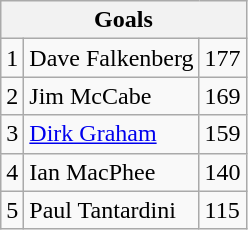<table class="wikitable">
<tr>
<th colspan=3>Goals</th>
</tr>
<tr>
<td>1</td>
<td>Dave Falkenberg</td>
<td>177</td>
</tr>
<tr>
<td>2</td>
<td>Jim McCabe</td>
<td>169</td>
</tr>
<tr>
<td>3</td>
<td><a href='#'>Dirk Graham</a></td>
<td>159</td>
</tr>
<tr>
<td>4</td>
<td>Ian MacPhee</td>
<td>140</td>
</tr>
<tr>
<td>5</td>
<td>Paul Tantardini</td>
<td>115</td>
</tr>
</table>
